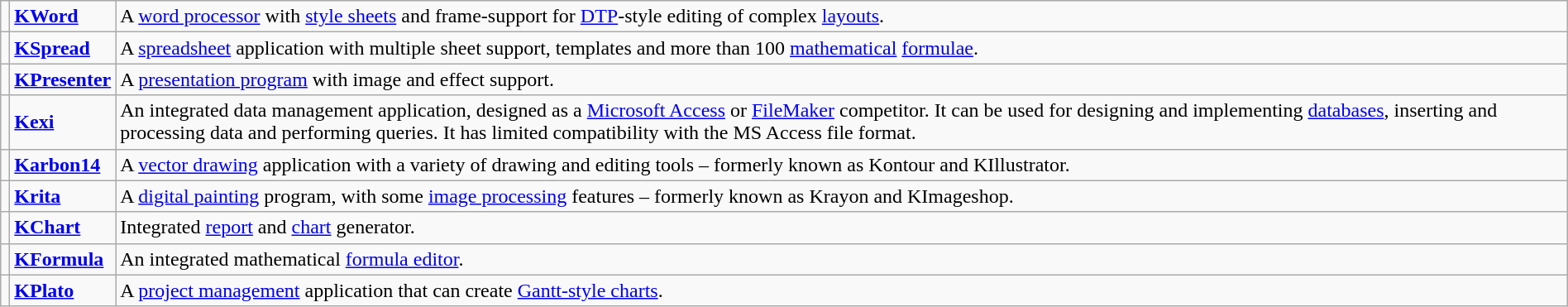<table class="wikitable" style="margin: 1em auto 1em auto">
<tr>
<td></td>
<td><strong><a href='#'>KWord</a></strong></td>
<td>A <a href='#'>word processor</a> with <a href='#'>style sheets</a> and frame-support for <a href='#'>DTP</a>-style editing of complex <a href='#'>layouts</a>.</td>
</tr>
<tr>
<td></td>
<td><strong><a href='#'>KSpread</a></strong></td>
<td>A <a href='#'>spreadsheet</a> application with multiple sheet support, templates and more than 100 <a href='#'>mathematical</a> <a href='#'>formulae</a>.</td>
</tr>
<tr>
<td></td>
<td><strong><a href='#'>KPresenter</a></strong></td>
<td>A <a href='#'>presentation program</a> with image and effect support.</td>
</tr>
<tr>
<td></td>
<td><strong><a href='#'>Kexi</a></strong></td>
<td>An integrated data management application, designed as a <a href='#'>Microsoft Access</a> or <a href='#'>FileMaker</a> competitor. It can be used for designing and implementing <a href='#'>databases</a>, inserting and processing data and performing queries. It has limited compatibility with the MS Access file format.</td>
</tr>
<tr>
<td></td>
<td><strong><a href='#'>Karbon14</a></strong></td>
<td>A <a href='#'>vector drawing</a> application with a variety of drawing and editing tools – formerly known as Kontour and KIllustrator.</td>
</tr>
<tr>
<td></td>
<td><strong><a href='#'>Krita</a></strong></td>
<td>A <a href='#'>digital painting</a> program, with some <a href='#'>image processing</a> features – formerly known as Krayon and KImageshop.</td>
</tr>
<tr>
<td></td>
<td><strong><a href='#'>KChart</a></strong></td>
<td>Integrated <a href='#'>report</a> and <a href='#'>chart</a> generator.</td>
</tr>
<tr>
<td></td>
<td><strong><a href='#'>KFormula</a></strong></td>
<td>An integrated mathematical <a href='#'>formula editor</a>.</td>
</tr>
<tr>
<td></td>
<td><strong><a href='#'>KPlato</a></strong></td>
<td>A <a href='#'>project management</a> application that can create <a href='#'>Gantt-style charts</a>.</td>
</tr>
</table>
